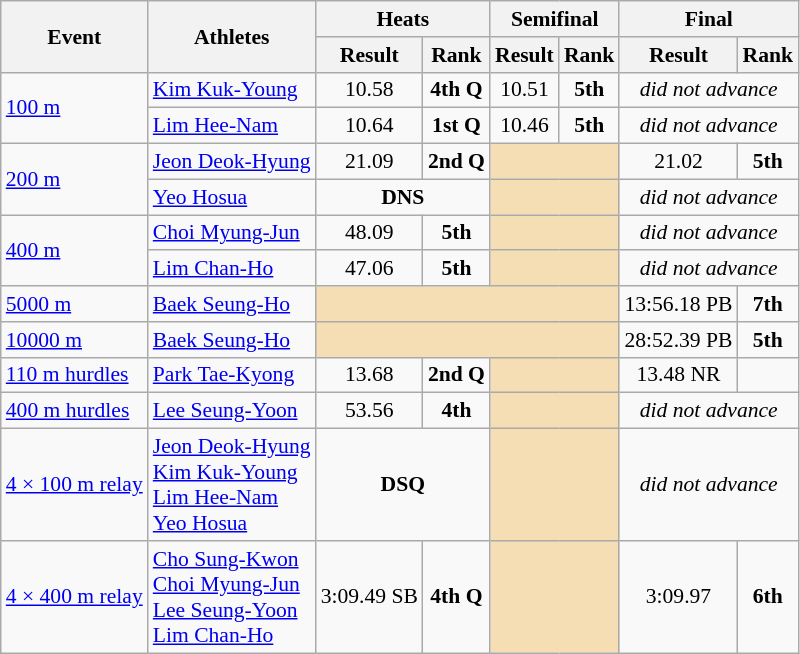<table class=wikitable  style="font-size:90%">
<tr>
<th rowspan=2>Event</th>
<th rowspan=2>Athletes</th>
<th colspan=2>Heats</th>
<th colspan=2>Semifinal</th>
<th colspan=2>Final</th>
</tr>
<tr>
<th>Result</th>
<th>Rank</th>
<th>Result</th>
<th>Rank</th>
<th>Result</th>
<th>Rank</th>
</tr>
<tr>
<td rowspan=2><a href='#'>100 m</a></td>
<td><a href='#'>Kim Kuk-Young</a></td>
<td align=center>10.58</td>
<td align=center><strong>4th Q</strong></td>
<td align=center>10.51</td>
<td align=center><strong>5th</strong></td>
<td align=center colspan=2><em>did not advance</em></td>
</tr>
<tr>
<td><a href='#'>Lim Hee-Nam</a></td>
<td align=center>10.64</td>
<td align=center><strong>1st Q</strong></td>
<td align=center>10.46</td>
<td align=center><strong>5th</strong></td>
<td align=center colspan=2><em>did not advance</em></td>
</tr>
<tr>
<td rowspan=2><a href='#'>200 m</a></td>
<td><a href='#'>Jeon Deok-Hyung</a></td>
<td align=center>21.09</td>
<td align=center><strong>2nd Q</strong></td>
<td colspan="2" style="text-align:center; background:wheat;"></td>
<td align=center>21.02</td>
<td align=center><strong>5th</strong></td>
</tr>
<tr>
<td><a href='#'>Yeo Hosua</a></td>
<td align=center colspan=2><strong>DNS</strong></td>
<td colspan=2 bgcolor=wheat></td>
<td align=center colspan=2><em>did not advance</em></td>
</tr>
<tr>
<td rowspan=2><a href='#'>400 m</a></td>
<td><a href='#'>Choi Myung-Jun</a></td>
<td align=center>48.09</td>
<td align=center><strong>5th</strong></td>
<td colspan="2" style="text-align:center; background:wheat;"></td>
<td align=center colspan=2><em>did not advance</em></td>
</tr>
<tr>
<td><a href='#'>Lim Chan-Ho</a></td>
<td align=center>47.06</td>
<td align=center><strong>5th</strong></td>
<td colspan="2" style="text-align:center; background:wheat;"></td>
<td align=center colspan=2><em>did not advance</em></td>
</tr>
<tr>
<td><a href='#'>5000 m</a></td>
<td><a href='#'>Baek Seung-Ho</a></td>
<td align=center colspan=4 bgcolor=wheat></td>
<td align=center>13:56.18 PB</td>
<td align=center><strong>7th</strong></td>
</tr>
<tr>
<td><a href='#'>10000 m</a></td>
<td><a href='#'>Baek Seung-Ho</a></td>
<td align=center colspan=4 bgcolor=wheat></td>
<td align=center>28:52.39 PB</td>
<td align=center><strong>5th</strong></td>
</tr>
<tr>
<td><a href='#'>110 m hurdles</a></td>
<td><a href='#'>Park Tae-Kyong</a></td>
<td align=center>13.68</td>
<td align=center><strong>2nd Q</strong></td>
<td colspan="2" style="text-align:center; background:wheat;"></td>
<td align=center>13.48 NR</td>
<td align=center></td>
</tr>
<tr>
<td><a href='#'>400 m hurdles</a></td>
<td><a href='#'>Lee Seung-Yoon</a></td>
<td align=center>53.56</td>
<td align=center><strong>4th</strong></td>
<td colspan="2" style="text-align:center; background:wheat;"></td>
<td align=center colspan=2><em>did not advance</em></td>
</tr>
<tr>
<td><a href='#'>4 × 100 m relay</a></td>
<td><a href='#'>Jeon Deok-Hyung</a><br><a href='#'>Kim Kuk-Young</a><br><a href='#'>Lim Hee-Nam</a><br><a href='#'>Yeo Hosua</a></td>
<td align=center colspan=2><strong>DSQ</strong></td>
<td colspan="2" style="text-align:center; background:wheat;"></td>
<td align=center colspan=2><em>did not advance</em></td>
</tr>
<tr>
<td><a href='#'>4 × 400 m relay</a></td>
<td><a href='#'>Cho Sung-Kwon</a><br><a href='#'>Choi Myung-Jun</a><br><a href='#'>Lee Seung-Yoon</a><br><a href='#'>Lim Chan-Ho</a></td>
<td align=center>3:09.49 SB</td>
<td align=center><strong>4th Q</strong></td>
<td colspan="2" style="text-align:center; background:wheat;"></td>
<td align=center>3:09.97</td>
<td align=center><strong>6th</strong></td>
</tr>
</table>
